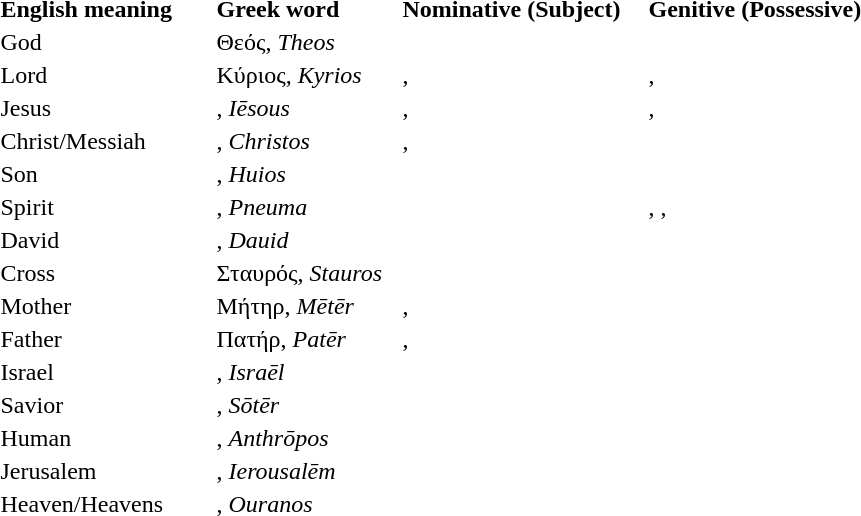<table>
<tr>
<th align="left" scope="col" width="140px">English meaning</th>
<th align="left" scope="col" width="120px">Greek word</th>
<th align="left" scope="col" width="160px">Nominative (Subject)</th>
<th align="left" scope="col" width="160px">Genitive (Possessive)</th>
</tr>
<tr>
<td>God</td>
<td>Θεός, <em>Theos</em></td>
<td></td>
<td></td>
</tr>
<tr>
<td>Lord</td>
<td>Κύριος, <em>Kyrios</em></td>
<td>, </td>
<td>, </td>
</tr>
<tr>
<td>Jesus</td>
<td>, <em>Iēsous</em></td>
<td>, </td>
<td>, </td>
</tr>
<tr>
<td>Christ/Messiah</td>
<td>, <em>Christos</em></td>
<td>, </td>
<td></td>
</tr>
<tr>
<td>Son</td>
<td>, <em>Huios</em></td>
<td></td>
<td></td>
</tr>
<tr>
<td>Spirit</td>
<td>, <em>Pneuma</em></td>
<td></td>
<td>, , </td>
</tr>
<tr>
<td>David</td>
<td>, <em>Dauid</em></td>
<td></td>
<td></td>
</tr>
<tr>
<td>Cross</td>
<td>Σταυρός, <em>Stauros</em></td>
<td></td>
<td></td>
</tr>
<tr>
<td>Mother</td>
<td>Μήτηρ, <em>Mētēr</em></td>
<td>, </td>
<td></td>
</tr>
<tr>
<td>Father</td>
<td>Πατήρ, <em>Patēr</em></td>
<td>, </td>
<td></td>
</tr>
<tr>
<td>Israel</td>
<td>, <em>Israēl</em></td>
<td></td>
<td></td>
</tr>
<tr>
<td>Savior</td>
<td>, <em>Sōtēr</em></td>
<td></td>
<td></td>
</tr>
<tr>
<td>Human</td>
<td>, <em>Anthrōpos</em></td>
<td></td>
<td></td>
</tr>
<tr>
<td>Jerusalem</td>
<td>, <em>Ierousalēm</em></td>
<td></td>
</tr>
<tr>
<td>Heaven/Heavens</td>
<td>, <em>Ouranos</em></td>
<td></td>
<td></td>
</tr>
</table>
